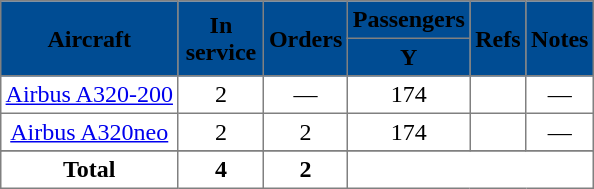<table class="toccolours" border="1" cellpadding="3" style="border-collapse:collapse;text-align:center; margin:0.2em auto;">
<tr style="background:#004C93;">
<th rowspan=2><span>Aircraft</span></th>
<th rowspan=2 style="width:50px;"><span>In service</span></th>
<th rowspan=2 style="width:25px;"><span>Orders</span></th>
<th colspan=1><span>Passengers</span></th>
<th rowspan=2><span>Refs</span></th>
<th rowspan=2><span>Notes</span></th>
</tr>
<tr style="background:#004C93;">
<th><span><abbr>Y</abbr></span></th>
</tr>
<tr>
<td><a href='#'>Airbus A320-200</a></td>
<td>2</td>
<td>—</td>
<td>174</td>
<td></td>
<td>—</td>
</tr>
<tr>
<td><a href='#'>Airbus A320neo</a></td>
<td>2</td>
<td>2</td>
<td>174</td>
<td></td>
<td>—</td>
</tr>
<tr>
</tr>
<tr>
<th>Total</th>
<th>4</th>
<th>2</th>
<th colspan="4"></th>
</tr>
</table>
